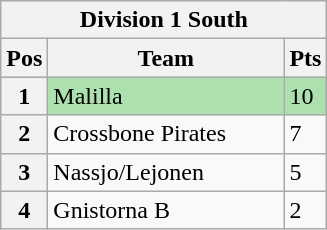<table class="wikitable">
<tr>
<th colspan="3">Division 1 South</th>
</tr>
<tr>
<th width=20>Pos</th>
<th width=150>Team</th>
<th width=20>Pts</th>
</tr>
<tr style="background:#ACE1AF;">
<th>1</th>
<td>Malilla</td>
<td>10</td>
</tr>
<tr>
<th>2</th>
<td>Crossbone Pirates</td>
<td>7</td>
</tr>
<tr>
<th>3</th>
<td>Nassjo/Lejonen</td>
<td>5</td>
</tr>
<tr>
<th>4</th>
<td>Gnistorna B</td>
<td>2</td>
</tr>
</table>
